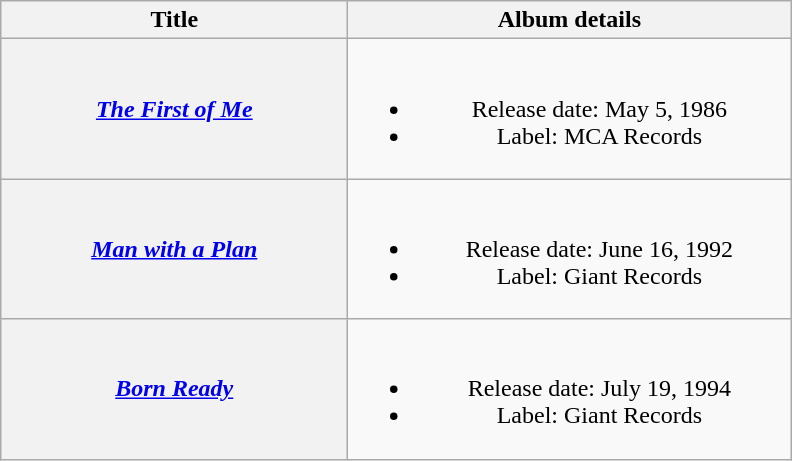<table class="wikitable plainrowheaders" style="text-align:center;">
<tr>
<th style="width:14em;">Title</th>
<th style="width:18em;">Album details</th>
</tr>
<tr>
<th scope="row"><em><a href='#'>The First of Me</a></em></th>
<td><br><ul><li>Release date: May 5, 1986</li><li>Label: MCA Records</li></ul></td>
</tr>
<tr>
<th scope="row"><em><a href='#'>Man with a Plan</a></em></th>
<td><br><ul><li>Release date: June 16, 1992</li><li>Label: Giant Records</li></ul></td>
</tr>
<tr>
<th scope="row"><em><a href='#'>Born Ready</a></em></th>
<td><br><ul><li>Release date: July 19, 1994</li><li>Label: Giant Records</li></ul></td>
</tr>
</table>
